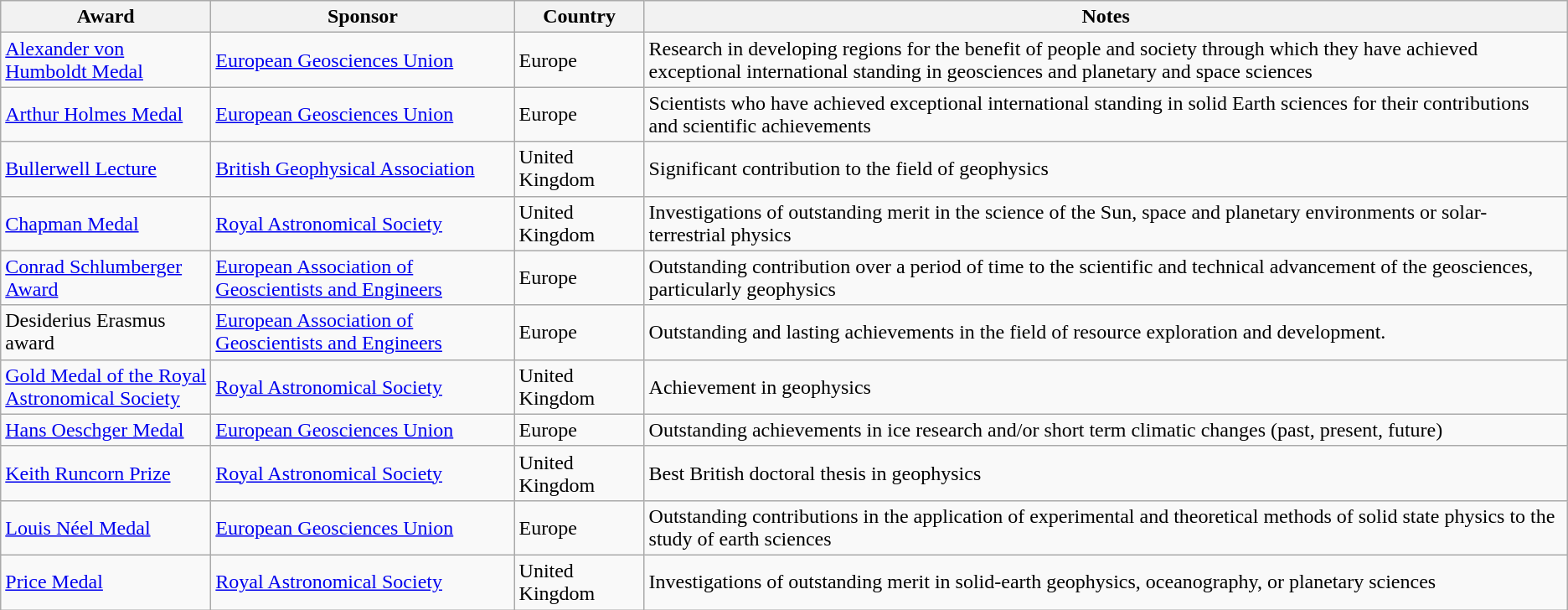<table Class="wikitable sortable">
<tr>
<th style="width:10em;">Award</th>
<th>Sponsor</th>
<th style="width:6em;">Country</th>
<th>Notes</th>
</tr>
<tr>
<td><a href='#'>Alexander von Humboldt Medal</a></td>
<td><a href='#'>European Geosciences Union</a></td>
<td>Europe</td>
<td>Research in developing regions for the benefit of people and society through which they have achieved exceptional international standing in geosciences and planetary and space sciences</td>
</tr>
<tr>
<td><a href='#'>Arthur Holmes Medal</a></td>
<td><a href='#'>European Geosciences Union</a></td>
<td>Europe</td>
<td>Scientists who have achieved exceptional international standing in solid Earth sciences for their contributions and scientific achievements</td>
</tr>
<tr>
<td><a href='#'>Bullerwell Lecture</a></td>
<td><a href='#'>British Geophysical Association</a></td>
<td>United Kingdom</td>
<td>Significant contribution to the field of geophysics</td>
</tr>
<tr>
<td><a href='#'>Chapman Medal</a></td>
<td><a href='#'>Royal Astronomical Society</a></td>
<td>United Kingdom</td>
<td>Investigations of outstanding merit in the science of the Sun, space and planetary environments or solar-terrestrial physics</td>
</tr>
<tr>
<td><a href='#'>Conrad Schlumberger Award</a></td>
<td><a href='#'>European Association of Geoscientists and Engineers</a></td>
<td>Europe</td>
<td>Outstanding contribution over a period of time to the scientific and technical advancement of the geosciences, particularly geophysics</td>
</tr>
<tr>
<td>Desiderius Erasmus award</td>
<td><a href='#'>European Association of Geoscientists and Engineers</a></td>
<td>Europe</td>
<td>Outstanding and lasting achievements in the field of resource exploration and development.</td>
</tr>
<tr>
<td><a href='#'>Gold Medal of the Royal Astronomical Society</a></td>
<td><a href='#'>Royal Astronomical Society</a></td>
<td>United Kingdom</td>
<td>Achievement in geophysics</td>
</tr>
<tr>
<td><a href='#'>Hans Oeschger Medal</a></td>
<td><a href='#'>European Geosciences Union</a></td>
<td>Europe</td>
<td>Outstanding achievements in ice research and/or short term climatic changes (past, present, future)</td>
</tr>
<tr>
<td><a href='#'>Keith Runcorn Prize</a></td>
<td><a href='#'>Royal Astronomical Society</a></td>
<td>United Kingdom</td>
<td>Best British doctoral thesis in geophysics</td>
</tr>
<tr>
<td><a href='#'>Louis Néel Medal</a></td>
<td><a href='#'>European Geosciences Union</a></td>
<td>Europe</td>
<td>Outstanding contributions in the application of experimental and theoretical methods of solid state physics to the study of earth sciences</td>
</tr>
<tr>
<td><a href='#'>Price Medal</a></td>
<td><a href='#'>Royal Astronomical Society</a></td>
<td>United Kingdom</td>
<td>Investigations of outstanding merit in solid-earth geophysics, oceanography, or planetary sciences</td>
</tr>
</table>
